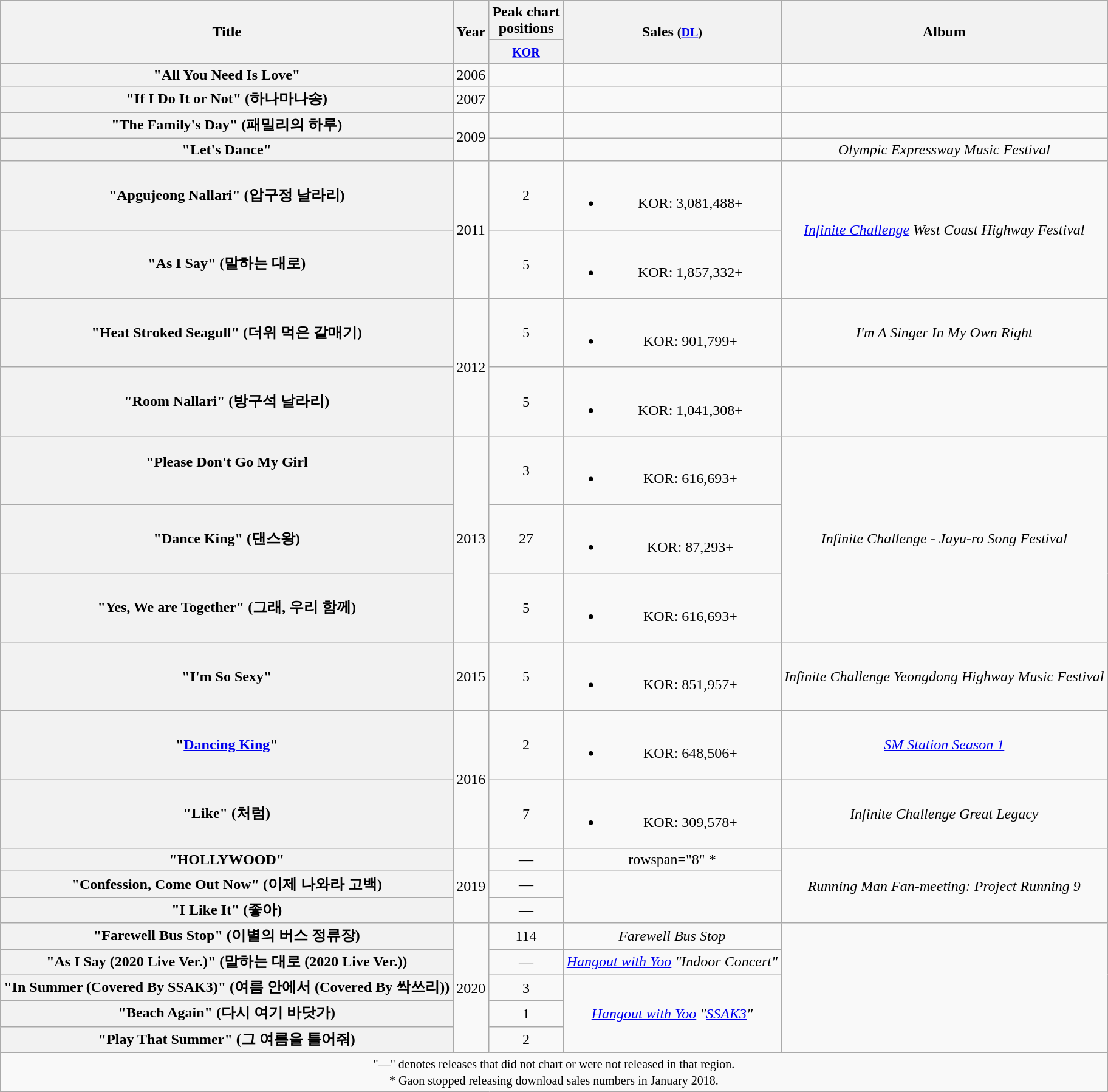<table class="wikitable plainrowheaders" style="text-align:center;">
<tr>
<th scope="col" rowspan="2">Title</th>
<th scope="col" rowspan="2">Year</th>
<th scope="col" colspan="1">Peak chart <br> positions</th>
<th scope="col" rowspan="2">Sales <small>(<a href='#'>DL</a>)</small></th>
<th scope="col" rowspan="2">Album</th>
</tr>
<tr>
<th><small><a href='#'>KOR</a></small><br></th>
</tr>
<tr>
<th scope="row">"All You Need Is Love"<br></th>
<td>2006</td>
<td></td>
<td></td>
<td><em></em></td>
</tr>
<tr>
<th scope="row">"If I Do It or Not" (하나마나송)<br></th>
<td>2007</td>
<td></td>
<td></td>
<td><em></em></td>
</tr>
<tr>
<th scope="row">"The Family's Day" (패밀리의 하루)<br></th>
<td rowspan="2">2009</td>
<td></td>
<td></td>
<td><em></em></td>
</tr>
<tr>
<th scope="row">"Let's Dance"<br></th>
<td></td>
<td></td>
<td><em>Olympic Expressway Music Festival</em></td>
</tr>
<tr>
<th scope="row">"Apgujeong Nallari" (압구정 날라리)<br></th>
<td rowspan="2">2011</td>
<td>2</td>
<td><br><ul><li>KOR: 3,081,488+</li></ul></td>
<td rowspan="2"><em><a href='#'>Infinite Challenge</a> West Coast Highway Festival</em></td>
</tr>
<tr>
<th scope="row">"As I Say" (말하는 대로)<br></th>
<td>5</td>
<td><br><ul><li>KOR: 1,857,332+</li></ul></td>
</tr>
<tr>
<th scope="row">"Heat Stroked Seagull" (더위 먹은 갈매기)<br></th>
<td rowspan="2">2012</td>
<td>5</td>
<td><br><ul><li>KOR: 901,799+</li></ul></td>
<td><em>I'm A Singer In My Own Right</em></td>
</tr>
<tr>
<th scope="row">"Room Nallari" (방구석 날라리)<br></th>
<td>5</td>
<td><br><ul><li>KOR: 1,041,308+</li></ul></td>
<td><em></em></td>
</tr>
<tr>
<th scope="row">"Please Don't Go My Girl<br><br></th>
<td rowspan="3">2013</td>
<td>3</td>
<td><br><ul><li>KOR: 616,693+</li></ul></td>
<td rowspan="3"><em>Infinite Challenge - Jayu-ro Song Festival</em></td>
</tr>
<tr>
<th scope="row">"Dance King" (댄스왕)<br></th>
<td>27</td>
<td><br><ul><li>KOR: 87,293+</li></ul></td>
</tr>
<tr>
<th scope="row">"Yes, We are Together" (그래, 우리 함께)<br></th>
<td>5</td>
<td><br><ul><li>KOR: 616,693+</li></ul></td>
</tr>
<tr>
<th scope="row">"I'm So Sexy"<br></th>
<td>2015</td>
<td>5</td>
<td><br><ul><li>KOR: 851,957+</li></ul></td>
<td><em>Infinite Challenge Yeongdong Highway Music Festival</em></td>
</tr>
<tr>
<th scope="row">"<a href='#'>Dancing King</a>"<br></th>
<td rowspan="2">2016</td>
<td>2</td>
<td><br><ul><li>KOR: 648,506+</li></ul></td>
<td><em><a href='#'>SM Station Season 1</a></em></td>
</tr>
<tr>
<th scope="row">"Like" (처럼)<br></th>
<td>7</td>
<td><br><ul><li>KOR: 309,578+</li></ul></td>
<td><em>Infinite Challenge Great Legacy</em></td>
</tr>
<tr>
<th scope="row">"HOLLYWOOD"<br></th>
<td rowspan="3">2019</td>
<td>—</td>
<td>rowspan="8" *</td>
<td rowspan="3"><em>Running Man Fan-meeting: Project Running 9</em></td>
</tr>
<tr>
<th scope="row">"Confession, Come Out Now" (이제 나와라 고백)<br></th>
<td>—</td>
</tr>
<tr>
<th scope="row">"I Like It" (좋아)<br></th>
<td>—</td>
</tr>
<tr>
<th scope="row">"Farewell Bus Stop" (이별의 버스 정류장) <br></th>
<td rowspan="5">2020</td>
<td>114</td>
<td><em>Farewell Bus Stop</em></td>
</tr>
<tr>
<th scope="row">"As I Say (2020 Live Ver.)" (말하는 대로 (2020 Live Ver.)) <br></th>
<td>—</td>
<td><em><a href='#'>Hangout with Yoo</a> "Indoor Concert"</em></td>
</tr>
<tr>
<th scope="row">"In Summer (Covered By SSAK3)" (여름 안에서 (Covered By 싹쓰리)) <br></th>
<td>3</td>
<td rowspan="3"><em><a href='#'>Hangout with Yoo</a> "<a href='#'>SSAK3</a>"</em></td>
</tr>
<tr>
<th scope="row">"Beach Again" (다시 여기 바닷가) <br></th>
<td>1</td>
</tr>
<tr>
<th scope="row">"Play That Summer" (그 여름을 틀어줘) <br></th>
<td>2</td>
</tr>
<tr>
<td colspan="5"><small>"—" denotes releases that did not chart or were not released in that region. <br> * Gaon stopped releasing download sales numbers in January 2018.</small></td>
</tr>
</table>
